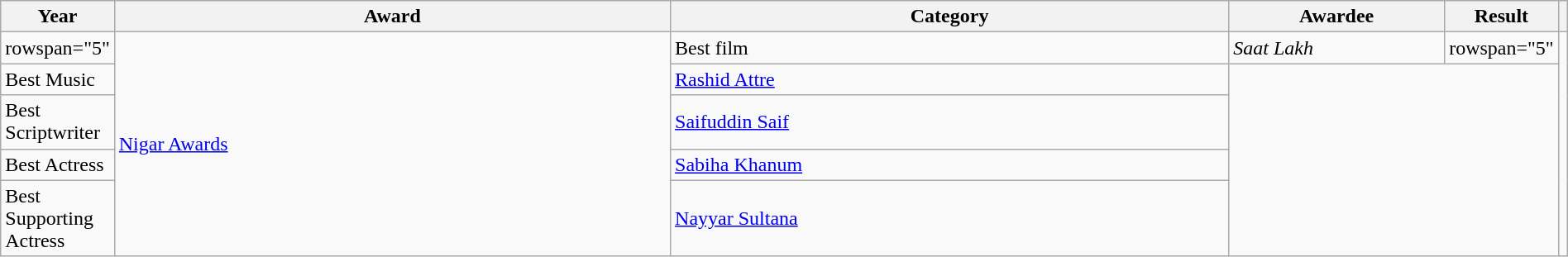<table class="wikitable sortable" width=100%>
<tr>
<th width=5%>Year</th>
<th style="width:40%;">Award</th>
<th style="width:40%;">Category</th>
<th style="width:40%;">Awardee</th>
<th style="width:10%;">Result</th>
<th width=5%></th>
</tr>
<tr>
<td>rowspan="5"</td>
<td rowspan="5"><a href='#'>Nigar Awards</a></td>
<td>Best film</td>
<td><em>Saat Lakh</em></td>
<td>rowspan="5"</td>
<td rowspan="5"></td>
</tr>
<tr>
<td>Best Music</td>
<td><a href='#'>Rashid Attre</a></td>
</tr>
<tr>
<td>Best Scriptwriter</td>
<td><a href='#'>Saifuddin Saif</a></td>
</tr>
<tr>
<td>Best Actress</td>
<td><a href='#'>Sabiha Khanum</a></td>
</tr>
<tr>
<td>Best Supporting Actress</td>
<td><a href='#'>Nayyar Sultana</a></td>
</tr>
</table>
